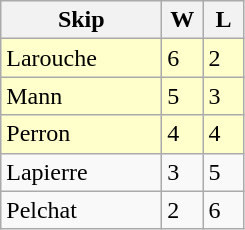<table class="wikitable">
<tr>
<th width=100px>Skip</th>
<th width=20px>W</th>
<th width=20px>L</th>
</tr>
<tr bgcolor=#ffffcc>
<td>Larouche</td>
<td>6</td>
<td>2</td>
</tr>
<tr bgcolor=#ffffcc>
<td>Mann</td>
<td>5</td>
<td>3</td>
</tr>
<tr bgcolor=#ffffcc>
<td>Perron</td>
<td>4</td>
<td>4</td>
</tr>
<tr>
<td>Lapierre</td>
<td>3</td>
<td>5</td>
</tr>
<tr>
<td>Pelchat</td>
<td>2</td>
<td>6</td>
</tr>
</table>
